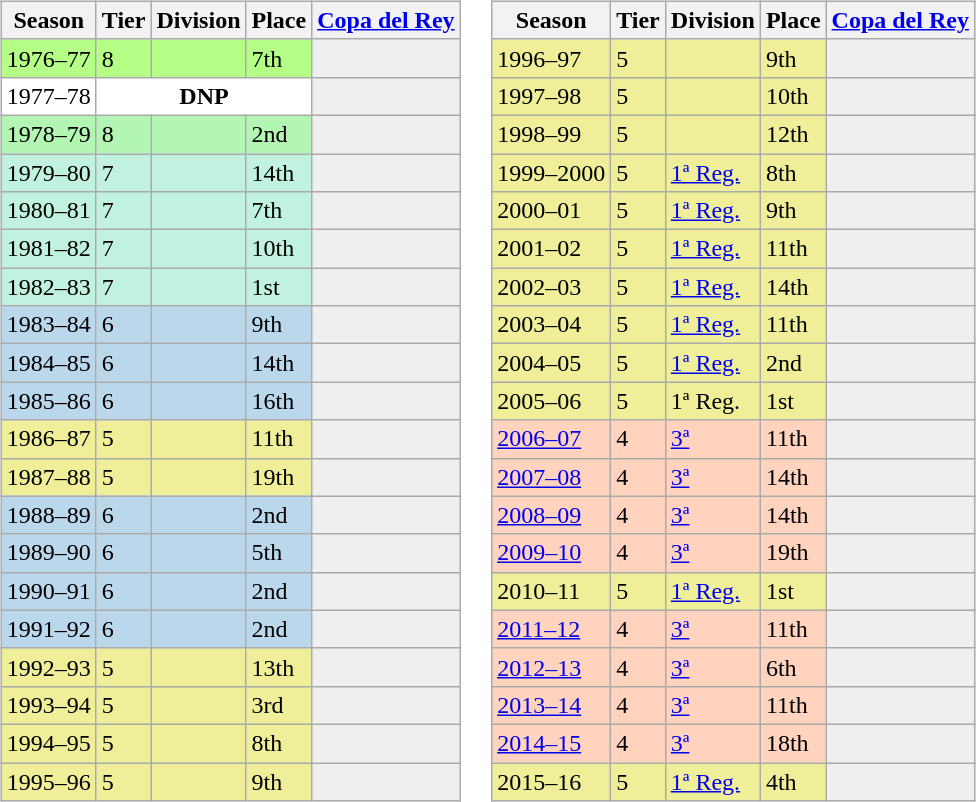<table>
<tr>
<td valign="top" width=0%><br><table class="wikitable">
<tr style="background:#f0f6fa;">
<th>Season</th>
<th>Tier</th>
<th>Division</th>
<th>Place</th>
<th><a href='#'>Copa del Rey</a></th>
</tr>
<tr>
<td style="background:#B6FF86;">1976–77</td>
<td style="background:#B6FF86;">8</td>
<td style="background:#B6FF86;"></td>
<td style="background:#B6FF86;">7th</td>
<th style="background:#efefef;"></th>
</tr>
<tr>
<td style="background:#FFFFFF;">1977–78</td>
<th style="background:#FFFFFF;" colspan="3">DNP</th>
<th style="background:#efefef;"></th>
</tr>
<tr>
<td style="background:#B3F5B3;">1978–79</td>
<td style="background:#B3F5B3;">8</td>
<td style="background:#B3F5B3;"></td>
<td style="background:#B3F5B3;">2nd</td>
<th style="background:#efefef;"></th>
</tr>
<tr>
<td style="background:#C0F2DF;">1979–80</td>
<td style="background:#C0F2DF;">7</td>
<td style="background:#C0F2DF;"></td>
<td style="background:#C0F2DF;">14th</td>
<th style="background:#efefef;"></th>
</tr>
<tr>
<td style="background:#C0F2DF;">1980–81</td>
<td style="background:#C0F2DF;">7</td>
<td style="background:#C0F2DF;"></td>
<td style="background:#C0F2DF;">7th</td>
<th style="background:#efefef;"></th>
</tr>
<tr>
<td style="background:#C0F2DF;">1981–82</td>
<td style="background:#C0F2DF;">7</td>
<td style="background:#C0F2DF;"></td>
<td style="background:#C0F2DF;">10th</td>
<th style="background:#efefef;"></th>
</tr>
<tr>
<td style="background:#C0F2DF;">1982–83</td>
<td style="background:#C0F2DF;">7</td>
<td style="background:#C0F2DF;"></td>
<td style="background:#C0F2DF;">1st</td>
<th style="background:#efefef;"></th>
</tr>
<tr>
<td style="background:#BBD7EC;">1983–84</td>
<td style="background:#BBD7EC;">6</td>
<td style="background:#BBD7EC;"></td>
<td style="background:#BBD7EC;">9th</td>
<th style="background:#efefef;"></th>
</tr>
<tr>
<td style="background:#BBD7EC;">1984–85</td>
<td style="background:#BBD7EC;">6</td>
<td style="background:#BBD7EC;"></td>
<td style="background:#BBD7EC;">14th</td>
<th style="background:#efefef;"></th>
</tr>
<tr>
<td style="background:#BBD7EC;">1985–86</td>
<td style="background:#BBD7EC;">6</td>
<td style="background:#BBD7EC;"></td>
<td style="background:#BBD7EC;">16th</td>
<th style="background:#efefef;"></th>
</tr>
<tr>
<td style="background:#EFEF99;">1986–87</td>
<td style="background:#EFEF99;">5</td>
<td style="background:#EFEF99;"></td>
<td style="background:#EFEF99;">11th</td>
<th style="background:#efefef;"></th>
</tr>
<tr>
<td style="background:#EFEF99;">1987–88</td>
<td style="background:#EFEF99;">5</td>
<td style="background:#EFEF99;"></td>
<td style="background:#EFEF99;">19th</td>
<th style="background:#efefef;"></th>
</tr>
<tr>
<td style="background:#BBD7EC;">1988–89</td>
<td style="background:#BBD7EC;">6</td>
<td style="background:#BBD7EC;"></td>
<td style="background:#BBD7EC;">2nd</td>
<th style="background:#efefef;"></th>
</tr>
<tr>
<td style="background:#BBD7EC;">1989–90</td>
<td style="background:#BBD7EC;">6</td>
<td style="background:#BBD7EC;"></td>
<td style="background:#BBD7EC;">5th</td>
<th style="background:#efefef;"></th>
</tr>
<tr>
<td style="background:#BBD7EC;">1990–91</td>
<td style="background:#BBD7EC;">6</td>
<td style="background:#BBD7EC;"></td>
<td style="background:#BBD7EC;">2nd</td>
<th style="background:#efefef;"></th>
</tr>
<tr>
<td style="background:#BBD7EC;">1991–92</td>
<td style="background:#BBD7EC;">6</td>
<td style="background:#BBD7EC;"></td>
<td style="background:#BBD7EC;">2nd</td>
<th style="background:#efefef;"></th>
</tr>
<tr>
<td style="background:#EFEF99;">1992–93</td>
<td style="background:#EFEF99;">5</td>
<td style="background:#EFEF99;"></td>
<td style="background:#EFEF99;">13th</td>
<th style="background:#efefef;"></th>
</tr>
<tr>
<td style="background:#EFEF99;">1993–94</td>
<td style="background:#EFEF99;">5</td>
<td style="background:#EFEF99;"></td>
<td style="background:#EFEF99;">3rd</td>
<th style="background:#efefef;"></th>
</tr>
<tr>
<td style="background:#EFEF99;">1994–95</td>
<td style="background:#EFEF99;">5</td>
<td style="background:#EFEF99;"></td>
<td style="background:#EFEF99;">8th</td>
<th style="background:#efefef;"></th>
</tr>
<tr>
<td style="background:#EFEF99;">1995–96</td>
<td style="background:#EFEF99;">5</td>
<td style="background:#EFEF99;"></td>
<td style="background:#EFEF99;">9th</td>
<th style="background:#efefef;"></th>
</tr>
</table>
</td>
<td valign="top" width=0%><br><table class="wikitable">
<tr style="background:#f0f6fa;">
<th>Season</th>
<th>Tier</th>
<th>Division</th>
<th>Place</th>
<th><a href='#'>Copa del Rey</a></th>
</tr>
<tr>
<td style="background:#EFEF99;">1996–97</td>
<td style="background:#EFEF99;">5</td>
<td style="background:#EFEF99;"></td>
<td style="background:#EFEF99;">9th</td>
<th style="background:#efefef;"></th>
</tr>
<tr>
<td style="background:#EFEF99;">1997–98</td>
<td style="background:#EFEF99;">5</td>
<td style="background:#EFEF99;"></td>
<td style="background:#EFEF99;">10th</td>
<th style="background:#efefef;"></th>
</tr>
<tr>
<td style="background:#EFEF99;">1998–99</td>
<td style="background:#EFEF99;">5</td>
<td style="background:#EFEF99;"></td>
<td style="background:#EFEF99;">12th</td>
<th style="background:#efefef;"></th>
</tr>
<tr>
<td style="background:#EFEF99;">1999–2000</td>
<td style="background:#EFEF99;">5</td>
<td style="background:#EFEF99;"><a href='#'>1ª Reg.</a></td>
<td style="background:#EFEF99;">8th</td>
<th style="background:#efefef;"></th>
</tr>
<tr>
<td style="background:#EFEF99;">2000–01</td>
<td style="background:#EFEF99;">5</td>
<td style="background:#EFEF99;"><a href='#'>1ª Reg.</a></td>
<td style="background:#EFEF99;">9th</td>
<th style="background:#efefef;"></th>
</tr>
<tr>
<td style="background:#EFEF99;">2001–02</td>
<td style="background:#EFEF99;">5</td>
<td style="background:#EFEF99;"><a href='#'>1ª Reg.</a></td>
<td style="background:#EFEF99;">11th</td>
<th style="background:#efefef;"></th>
</tr>
<tr>
<td style="background:#EFEF99;">2002–03</td>
<td style="background:#EFEF99;">5</td>
<td style="background:#EFEF99;"><a href='#'>1ª Reg.</a></td>
<td style="background:#EFEF99;">14th</td>
<th style="background:#efefef;"></th>
</tr>
<tr>
<td style="background:#EFEF99;">2003–04</td>
<td style="background:#EFEF99;">5</td>
<td style="background:#EFEF99;"><a href='#'>1ª Reg.</a></td>
<td style="background:#EFEF99;">11th</td>
<th style="background:#efefef;"></th>
</tr>
<tr>
<td style="background:#EFEF99;">2004–05</td>
<td style="background:#EFEF99;">5</td>
<td style="background:#EFEF99;"><a href='#'>1ª Reg.</a></td>
<td style="background:#EFEF99;">2nd</td>
<th style="background:#efefef;"></th>
</tr>
<tr>
<td style="background:#EFEF99;">2005–06</td>
<td style="background:#EFEF99;">5</td>
<td style="background:#EFEF99;">1ª Reg.</td>
<td style="background:#EFEF99;">1st</td>
<th style="background:#efefef;"></th>
</tr>
<tr>
<td style="background:#FFD3BD;"><a href='#'>2006–07</a></td>
<td style="background:#FFD3BD;">4</td>
<td style="background:#FFD3BD;"><a href='#'>3ª</a></td>
<td style="background:#FFD3BD;">11th</td>
<td style="background:#efefef;"></td>
</tr>
<tr>
<td style="background:#FFD3BD;"><a href='#'>2007–08</a></td>
<td style="background:#FFD3BD;">4</td>
<td style="background:#FFD3BD;"><a href='#'>3ª</a></td>
<td style="background:#FFD3BD;">14th</td>
<th style="background:#efefef;"></th>
</tr>
<tr>
<td style="background:#FFD3BD;"><a href='#'>2008–09</a></td>
<td style="background:#FFD3BD;">4</td>
<td style="background:#FFD3BD;"><a href='#'>3ª</a></td>
<td style="background:#FFD3BD;">14th</td>
<td style="background:#efefef;"></td>
</tr>
<tr>
<td style="background:#FFD3BD;"><a href='#'>2009–10</a></td>
<td style="background:#FFD3BD;">4</td>
<td style="background:#FFD3BD;"><a href='#'>3ª</a></td>
<td style="background:#FFD3BD;">19th</td>
<td style="background:#efefef;"></td>
</tr>
<tr>
<td style="background:#EFEF99;">2010–11</td>
<td style="background:#EFEF99;">5</td>
<td style="background:#EFEF99;"><a href='#'>1ª Reg.</a></td>
<td style="background:#EFEF99;">1st</td>
<th style="background:#efefef;"></th>
</tr>
<tr>
<td style="background:#FFD3BD;"><a href='#'>2011–12</a></td>
<td style="background:#FFD3BD;">4</td>
<td style="background:#FFD3BD;"><a href='#'>3ª</a></td>
<td style="background:#FFD3BD;">11th</td>
<td style="background:#efefef;"></td>
</tr>
<tr>
<td style="background:#FFD3BD;"><a href='#'>2012–13</a></td>
<td style="background:#FFD3BD;">4</td>
<td style="background:#FFD3BD;"><a href='#'>3ª</a></td>
<td style="background:#FFD3BD;">6th</td>
<td style="background:#efefef;"></td>
</tr>
<tr>
<td style="background:#FFD3BD;"><a href='#'>2013–14</a></td>
<td style="background:#FFD3BD;">4</td>
<td style="background:#FFD3BD;"><a href='#'>3ª</a></td>
<td style="background:#FFD3BD;">11th</td>
<td style="background:#efefef;"></td>
</tr>
<tr>
<td style="background:#FFD3BD;"><a href='#'>2014–15</a></td>
<td style="background:#FFD3BD;">4</td>
<td style="background:#FFD3BD;"><a href='#'>3ª</a></td>
<td style="background:#FFD3BD;">18th</td>
<td style="background:#efefef;"></td>
</tr>
<tr>
<td style="background:#EFEF99;">2015–16</td>
<td style="background:#EFEF99;">5</td>
<td style="background:#EFEF99;"><a href='#'>1ª Reg.</a></td>
<td style="background:#EFEF99;">4th</td>
<th style="background:#efefef;"></th>
</tr>
</table>
</td>
</tr>
</table>
